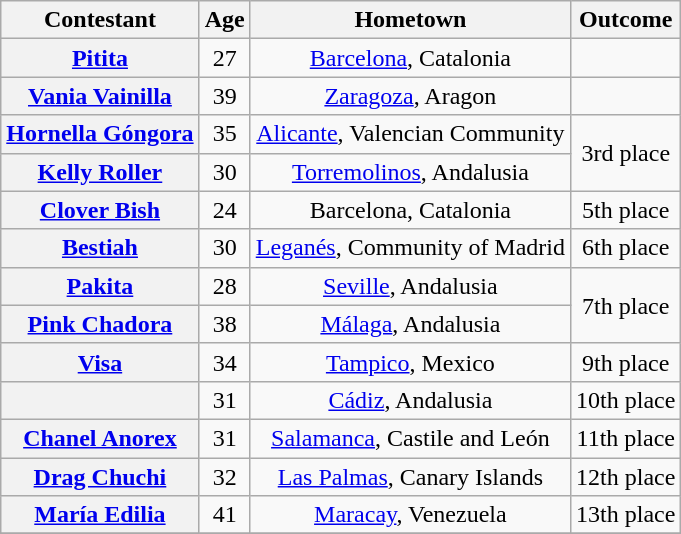<table class="wikitable sortable" style="text-align:center">
<tr>
<th scope="col">Contestant</th>
<th scope="col">Age</th>
<th scope="col">Hometown</th>
<th scope="col">Outcome</th>
</tr>
<tr>
<th scope="row"><a href='#'>Pitita</a></th>
<td>27</td>
<td><a href='#'>Barcelona</a>, Catalonia</td>
<td></td>
</tr>
<tr>
<th scope="row"><a href='#'>Vania Vainilla</a></th>
<td>39</td>
<td><a href='#'>Zaragoza</a>, Aragon</td>
<td></td>
</tr>
<tr>
<th scope="row" nowrap><a href='#'>Hornella Góngora</a></th>
<td>35</td>
<td><a href='#'>Alicante</a>, Valencian Community</td>
<td rowspan="2">3rd place</td>
</tr>
<tr>
<th scope="row"><a href='#'>Kelly Roller</a></th>
<td>30</td>
<td><a href='#'>Torremolinos</a>, Andalusia</td>
</tr>
<tr>
<th scope="row"><a href='#'>Clover Bish</a></th>
<td>24</td>
<td>Barcelona, Catalonia</td>
<td>5th place</td>
</tr>
<tr>
<th scope="row"><a href='#'>Bestiah</a></th>
<td>30</td>
<td nowrap><a href='#'>Leganés</a>, Community of Madrid</td>
<td>6th place</td>
</tr>
<tr>
<th scope="row"><a href='#'>Pakita</a></th>
<td>28</td>
<td><a href='#'>Seville</a>, Andalusia</td>
<td rowspan="2">7th place</td>
</tr>
<tr>
<th scope="row"><a href='#'>Pink Chadora</a></th>
<td>38</td>
<td><a href='#'>Málaga</a>, Andalusia</td>
</tr>
<tr>
<th scope="row"><a href='#'>Visa</a></th>
<td>34</td>
<td><a href='#'>Tampico</a>, Mexico</td>
<td>9th place</td>
</tr>
<tr>
<th scope="row"></th>
<td>31</td>
<td><a href='#'>Cádiz</a>, Andalusia</td>
<td>10th place</td>
</tr>
<tr>
<th scope="row"><a href='#'>Chanel Anorex</a></th>
<td>31</td>
<td><a href='#'>Salamanca</a>, Castile and León</td>
<td>11th place</td>
</tr>
<tr>
<th scope="row"><a href='#'>Drag Chuchi</a></th>
<td>32</td>
<td><a href='#'>Las Palmas</a>, Canary Islands</td>
<td>12th place</td>
</tr>
<tr>
<th scope="row"><a href='#'>María Edilia</a></th>
<td>41</td>
<td><a href='#'>Maracay</a>, Venezuela</td>
<td nowrap>13th place</td>
</tr>
<tr>
</tr>
</table>
